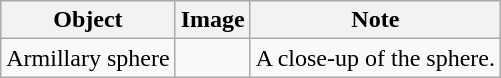<table class="wikitable">
<tr>
<th>Object</th>
<th>Image</th>
<th>Note</th>
</tr>
<tr>
<td>Armillary sphere</td>
<td></td>
<td>A close-up of the sphere.</td>
</tr>
</table>
